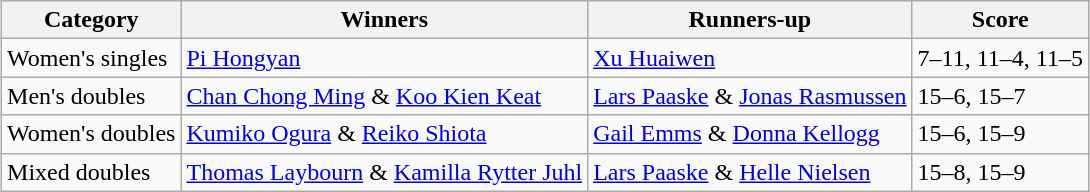<table class=wikitable style="margin:auto">
<tr>
<th>Category</th>
<th>Winners</th>
<th>Runners-up</th>
<th>Score</th>
</tr>
<tr>
<td>Women's singles</td>
<td> <a href='#'>Pi Hongyan</a></td>
<td> <a href='#'>Xu Huaiwen</a></td>
<td>7–11, 11–4, 11–5</td>
</tr>
<tr>
<td>Men's doubles</td>
<td> <a href='#'>Chan Chong Ming</a> & <a href='#'>Koo Kien Keat</a></td>
<td> <a href='#'>Lars Paaske</a> & <a href='#'>Jonas Rasmussen</a></td>
<td>15–6, 15–7</td>
</tr>
<tr>
<td>Women's doubles</td>
<td> <a href='#'>Kumiko Ogura</a> & <a href='#'>Reiko Shiota</a></td>
<td> <a href='#'>Gail Emms</a> & <a href='#'>Donna Kellogg</a></td>
<td>15–6, 15–9</td>
</tr>
<tr>
<td>Mixed doubles</td>
<td> <a href='#'>Thomas Laybourn</a> & <a href='#'>Kamilla Rytter Juhl</a></td>
<td> <a href='#'>Lars Paaske</a> & <a href='#'>Helle Nielsen</a></td>
<td>15–8, 15–9</td>
</tr>
</table>
